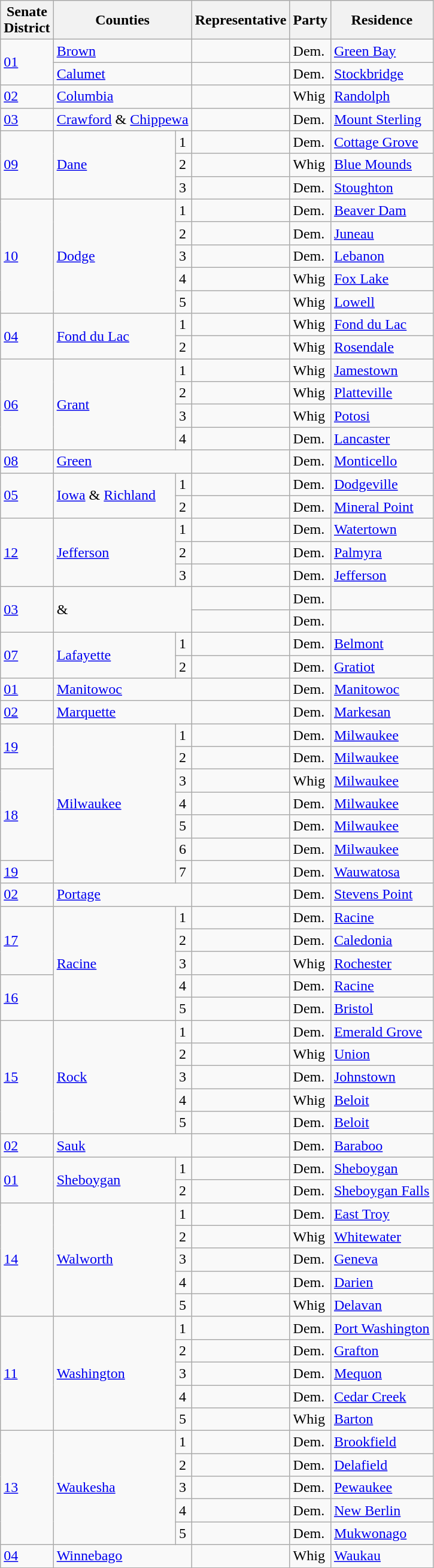<table class="wikitable sortable">
<tr>
<th>Senate<br>District</th>
<th colspan="2">Counties</th>
<th>Representative</th>
<th>Party</th>
<th>Residence</th>
</tr>
<tr>
<td rowspan="2"><a href='#'>01</a></td>
<td colspan="2"><a href='#'>Brown</a></td>
<td></td>
<td>Dem.</td>
<td><a href='#'>Green Bay</a></td>
</tr>
<tr>
<td colspan="2"><a href='#'>Calumet</a></td>
<td></td>
<td>Dem.</td>
<td><a href='#'>Stockbridge</a></td>
</tr>
<tr>
<td><a href='#'>02</a></td>
<td colspan="2"><a href='#'>Columbia</a></td>
<td></td>
<td>Whig</td>
<td><a href='#'>Randolph</a></td>
</tr>
<tr>
<td><a href='#'>03</a></td>
<td colspan="2"><a href='#'>Crawford</a> & <a href='#'>Chippewa</a></td>
<td></td>
<td>Dem.</td>
<td><a href='#'>Mount Sterling</a></td>
</tr>
<tr>
<td rowspan="3"><a href='#'>09</a></td>
<td rowspan="3"><a href='#'>Dane</a></td>
<td>1</td>
<td></td>
<td>Dem.</td>
<td><a href='#'>Cottage Grove</a></td>
</tr>
<tr>
<td>2</td>
<td></td>
<td>Whig</td>
<td><a href='#'>Blue Mounds</a></td>
</tr>
<tr>
<td>3</td>
<td></td>
<td>Dem.</td>
<td><a href='#'>Stoughton</a></td>
</tr>
<tr>
<td rowspan="5"><a href='#'>10</a></td>
<td rowspan="5"><a href='#'>Dodge</a></td>
<td>1</td>
<td></td>
<td>Dem.</td>
<td><a href='#'>Beaver Dam</a></td>
</tr>
<tr>
<td>2</td>
<td></td>
<td>Dem.</td>
<td><a href='#'>Juneau</a></td>
</tr>
<tr>
<td>3</td>
<td></td>
<td>Dem.</td>
<td><a href='#'>Lebanon</a></td>
</tr>
<tr>
<td>4</td>
<td></td>
<td>Whig</td>
<td><a href='#'>Fox Lake</a></td>
</tr>
<tr>
<td>5</td>
<td></td>
<td>Whig</td>
<td><a href='#'>Lowell</a></td>
</tr>
<tr>
<td rowspan="2"><a href='#'>04</a></td>
<td rowspan="2"><a href='#'>Fond du Lac</a></td>
<td>1</td>
<td></td>
<td>Whig</td>
<td><a href='#'>Fond du Lac</a></td>
</tr>
<tr>
<td>2</td>
<td></td>
<td>Whig</td>
<td><a href='#'>Rosendale</a></td>
</tr>
<tr>
<td rowspan="4"><a href='#'>06</a></td>
<td rowspan="4"><a href='#'>Grant</a></td>
<td>1</td>
<td></td>
<td>Whig</td>
<td><a href='#'>Jamestown</a></td>
</tr>
<tr>
<td>2</td>
<td></td>
<td>Whig</td>
<td><a href='#'>Platteville</a></td>
</tr>
<tr>
<td>3</td>
<td></td>
<td>Whig</td>
<td><a href='#'>Potosi</a></td>
</tr>
<tr>
<td>4</td>
<td></td>
<td>Dem.</td>
<td><a href='#'>Lancaster</a></td>
</tr>
<tr>
<td><a href='#'>08</a></td>
<td colspan="2"><a href='#'>Green</a></td>
<td></td>
<td>Dem.</td>
<td><a href='#'>Monticello</a></td>
</tr>
<tr>
<td rowspan="2"><a href='#'>05</a></td>
<td rowspan="2"><a href='#'>Iowa</a> & <a href='#'>Richland</a></td>
<td>1</td>
<td></td>
<td>Dem.</td>
<td><a href='#'>Dodgeville</a></td>
</tr>
<tr>
<td>2</td>
<td></td>
<td>Dem.</td>
<td><a href='#'>Mineral Point</a></td>
</tr>
<tr>
<td rowspan="3"><a href='#'>12</a></td>
<td rowspan="3"><a href='#'>Jefferson</a></td>
<td>1</td>
<td></td>
<td>Dem.</td>
<td><a href='#'>Watertown</a></td>
</tr>
<tr>
<td>2</td>
<td></td>
<td>Dem.</td>
<td><a href='#'>Palmyra</a></td>
</tr>
<tr>
<td>3</td>
<td></td>
<td>Dem.</td>
<td><a href='#'>Jefferson</a></td>
</tr>
<tr>
<td rowspan="2"><a href='#'>03</a></td>
<td colspan="2" rowspan="2"> & </td>
<td> </td>
<td>Dem.</td>
<td></td>
</tr>
<tr>
<td> </td>
<td>Dem.</td>
<td></td>
</tr>
<tr>
<td rowspan="2"><a href='#'>07</a></td>
<td rowspan="2"><a href='#'>Lafayette</a></td>
<td>1</td>
<td></td>
<td>Dem.</td>
<td><a href='#'>Belmont</a></td>
</tr>
<tr>
<td>2</td>
<td></td>
<td>Dem.</td>
<td><a href='#'>Gratiot</a></td>
</tr>
<tr>
<td><a href='#'>01</a></td>
<td colspan="2"><a href='#'>Manitowoc</a></td>
<td></td>
<td>Dem.</td>
<td><a href='#'>Manitowoc</a></td>
</tr>
<tr>
<td><a href='#'>02</a></td>
<td colspan="2"><a href='#'>Marquette</a></td>
<td></td>
<td>Dem.</td>
<td><a href='#'>Markesan</a></td>
</tr>
<tr>
<td rowspan="2"><a href='#'>19</a></td>
<td rowspan="7"><a href='#'>Milwaukee</a></td>
<td>1</td>
<td></td>
<td>Dem.</td>
<td><a href='#'>Milwaukee</a></td>
</tr>
<tr>
<td>2</td>
<td></td>
<td>Dem.</td>
<td><a href='#'>Milwaukee</a></td>
</tr>
<tr>
<td rowspan="4"><a href='#'>18</a></td>
<td>3</td>
<td></td>
<td>Whig</td>
<td><a href='#'>Milwaukee</a></td>
</tr>
<tr>
<td>4</td>
<td></td>
<td>Dem.</td>
<td><a href='#'>Milwaukee</a></td>
</tr>
<tr>
<td>5</td>
<td></td>
<td>Dem.</td>
<td><a href='#'>Milwaukee</a></td>
</tr>
<tr>
<td>6</td>
<td></td>
<td>Dem.</td>
<td><a href='#'>Milwaukee</a></td>
</tr>
<tr>
<td><a href='#'>19</a></td>
<td>7</td>
<td></td>
<td>Dem.</td>
<td><a href='#'>Wauwatosa</a></td>
</tr>
<tr>
<td><a href='#'>02</a></td>
<td colspan="2"><a href='#'>Portage</a></td>
<td></td>
<td>Dem.</td>
<td><a href='#'>Stevens Point</a></td>
</tr>
<tr>
<td rowspan="3"><a href='#'>17</a></td>
<td rowspan="5"><a href='#'>Racine</a></td>
<td>1</td>
<td></td>
<td>Dem.</td>
<td><a href='#'>Racine</a></td>
</tr>
<tr>
<td>2</td>
<td></td>
<td>Dem.</td>
<td><a href='#'>Caledonia</a></td>
</tr>
<tr>
<td>3</td>
<td></td>
<td>Whig</td>
<td><a href='#'>Rochester</a></td>
</tr>
<tr>
<td rowspan="2"><a href='#'>16</a></td>
<td>4</td>
<td></td>
<td>Dem.</td>
<td><a href='#'>Racine</a></td>
</tr>
<tr>
<td>5</td>
<td></td>
<td>Dem.</td>
<td><a href='#'>Bristol</a></td>
</tr>
<tr>
<td rowspan="5"><a href='#'>15</a></td>
<td rowspan="5"><a href='#'>Rock</a></td>
<td>1</td>
<td></td>
<td>Dem.</td>
<td><a href='#'>Emerald Grove</a></td>
</tr>
<tr>
<td>2</td>
<td></td>
<td>Whig</td>
<td><a href='#'>Union</a></td>
</tr>
<tr>
<td>3</td>
<td></td>
<td>Dem.</td>
<td><a href='#'>Johnstown</a></td>
</tr>
<tr>
<td>4</td>
<td></td>
<td>Whig</td>
<td><a href='#'>Beloit</a></td>
</tr>
<tr>
<td>5</td>
<td></td>
<td>Dem.</td>
<td><a href='#'>Beloit</a></td>
</tr>
<tr>
<td><a href='#'>02</a></td>
<td colspan="2"><a href='#'>Sauk</a></td>
<td></td>
<td>Dem.</td>
<td><a href='#'>Baraboo</a></td>
</tr>
<tr>
<td rowspan="2"><a href='#'>01</a></td>
<td rowspan="2"><a href='#'>Sheboygan</a></td>
<td>1</td>
<td></td>
<td>Dem.</td>
<td><a href='#'>Sheboygan</a></td>
</tr>
<tr>
<td>2</td>
<td></td>
<td>Dem.</td>
<td><a href='#'>Sheboygan Falls</a></td>
</tr>
<tr>
<td rowspan="5"><a href='#'>14</a></td>
<td rowspan="5"><a href='#'>Walworth</a></td>
<td>1</td>
<td></td>
<td>Dem.</td>
<td><a href='#'>East Troy</a></td>
</tr>
<tr>
<td>2</td>
<td></td>
<td>Whig</td>
<td><a href='#'>Whitewater</a></td>
</tr>
<tr>
<td>3</td>
<td></td>
<td>Dem.</td>
<td><a href='#'>Geneva</a></td>
</tr>
<tr>
<td>4</td>
<td></td>
<td>Dem.</td>
<td><a href='#'>Darien</a></td>
</tr>
<tr>
<td>5</td>
<td></td>
<td>Whig</td>
<td><a href='#'>Delavan</a></td>
</tr>
<tr>
<td rowspan="5"><a href='#'>11</a></td>
<td rowspan="5"><a href='#'>Washington</a></td>
<td>1</td>
<td></td>
<td>Dem.</td>
<td><a href='#'>Port Washington</a></td>
</tr>
<tr>
<td>2</td>
<td></td>
<td>Dem.</td>
<td><a href='#'>Grafton</a></td>
</tr>
<tr>
<td>3</td>
<td></td>
<td>Dem.</td>
<td><a href='#'>Mequon</a></td>
</tr>
<tr>
<td>4</td>
<td></td>
<td>Dem.</td>
<td><a href='#'>Cedar Creek</a></td>
</tr>
<tr>
<td>5</td>
<td></td>
<td>Whig</td>
<td><a href='#'>Barton</a></td>
</tr>
<tr>
<td rowspan="5"><a href='#'>13</a></td>
<td rowspan="5"><a href='#'>Waukesha</a></td>
<td>1</td>
<td></td>
<td>Dem.</td>
<td><a href='#'>Brookfield</a></td>
</tr>
<tr>
<td>2</td>
<td></td>
<td>Dem.</td>
<td><a href='#'>Delafield</a></td>
</tr>
<tr>
<td>3</td>
<td></td>
<td>Dem.</td>
<td><a href='#'>Pewaukee</a></td>
</tr>
<tr>
<td>4</td>
<td></td>
<td>Dem.</td>
<td><a href='#'>New Berlin</a></td>
</tr>
<tr>
<td>5</td>
<td></td>
<td>Dem.</td>
<td><a href='#'>Mukwonago</a></td>
</tr>
<tr>
<td><a href='#'>04</a></td>
<td colspan="2"><a href='#'>Winnebago</a></td>
<td></td>
<td>Whig</td>
<td><a href='#'>Waukau</a></td>
</tr>
</table>
